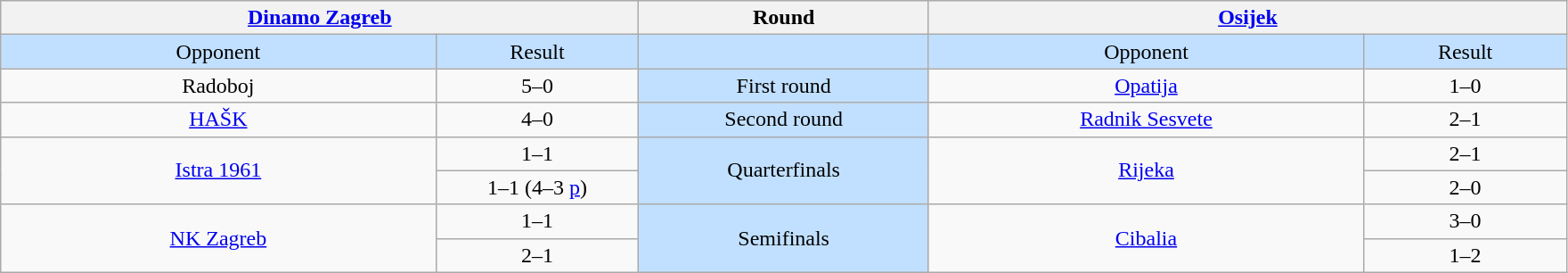<table class="wikitable" style="text-align: center;">
<tr>
<th colspan=2><a href='#'>Dinamo Zagreb</a></th>
<th>Round</th>
<th colspan=2><a href='#'>Osijek</a></th>
</tr>
<tr bgcolor=#c1e0ff>
<td width=15%>Opponent</td>
<td width=7%>Result</td>
<td width=10%></td>
<td width=15%>Opponent</td>
<td width=7%>Result</td>
</tr>
<tr>
<td rowspan=1 align=center>Radoboj</td>
<td>5–0</td>
<td rowspan=1 bgcolor=#c1e0ff>First round</td>
<td rowspan=1 align=center><a href='#'>Opatija</a></td>
<td>1–0</td>
</tr>
<tr>
<td rowspan=1 align=center><a href='#'>HAŠK</a></td>
<td>4–0</td>
<td rowspan=1 bgcolor=#c1e0ff>Second round</td>
<td rowspan=1 align=center><a href='#'>Radnik Sesvete</a></td>
<td>2–1</td>
</tr>
<tr>
<td rowspan=2 align=center><a href='#'>Istra 1961</a></td>
<td>1–1</td>
<td rowspan=2 bgcolor=#c1e0ff>Quarterfinals</td>
<td rowspan=2 align=center><a href='#'>Rijeka</a></td>
<td>2–1</td>
</tr>
<tr>
<td>1–1 (4–3 <a href='#'>p</a>)</td>
<td>2–0</td>
</tr>
<tr>
<td rowspan=2 align=center><a href='#'>NK Zagreb</a></td>
<td>1–1</td>
<td rowspan=2 bgcolor=#c1e0ff>Semifinals</td>
<td rowspan=2 align=center><a href='#'>Cibalia</a></td>
<td>3–0</td>
</tr>
<tr>
<td>2–1</td>
<td>1–2</td>
</tr>
</table>
